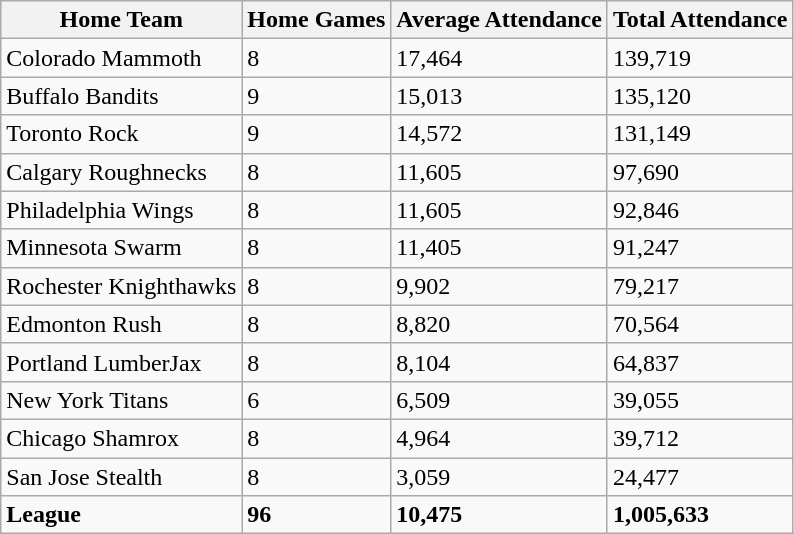<table class="wikitable sortable">
<tr>
<th>Home Team</th>
<th>Home Games</th>
<th>Average Attendance</th>
<th>Total Attendance</th>
</tr>
<tr>
<td>Colorado Mammoth</td>
<td>8</td>
<td>17,464</td>
<td>139,719</td>
</tr>
<tr>
<td>Buffalo Bandits</td>
<td>9</td>
<td>15,013</td>
<td>135,120</td>
</tr>
<tr>
<td>Toronto Rock</td>
<td>9</td>
<td>14,572</td>
<td>131,149</td>
</tr>
<tr>
<td>Calgary Roughnecks</td>
<td>8</td>
<td>11,605</td>
<td>97,690</td>
</tr>
<tr>
<td>Philadelphia Wings</td>
<td>8</td>
<td>11,605</td>
<td>92,846</td>
</tr>
<tr>
<td>Minnesota Swarm</td>
<td>8</td>
<td>11,405</td>
<td>91,247</td>
</tr>
<tr>
<td>Rochester Knighthawks</td>
<td>8</td>
<td>9,902</td>
<td>79,217</td>
</tr>
<tr>
<td>Edmonton Rush</td>
<td>8</td>
<td>8,820</td>
<td>70,564</td>
</tr>
<tr>
<td>Portland LumberJax</td>
<td>8</td>
<td>8,104</td>
<td>64,837</td>
</tr>
<tr>
<td>New York Titans</td>
<td>6</td>
<td>6,509</td>
<td>39,055</td>
</tr>
<tr>
<td>Chicago Shamrox</td>
<td>8</td>
<td>4,964</td>
<td>39,712</td>
</tr>
<tr>
<td>San Jose Stealth</td>
<td>8</td>
<td>3,059</td>
<td>24,477</td>
</tr>
<tr class="sortbottom">
<td><strong>League</strong></td>
<td><strong>96</strong></td>
<td><strong>10,475</strong></td>
<td><strong>1,005,633</strong></td>
</tr>
</table>
